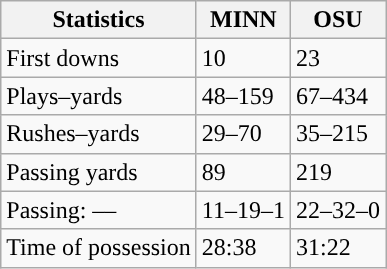<table class="wikitable" style="float:left">
<tr>
<th>Statistics</th>
<th>MINN</th>
<th>OSU</th>
</tr>
<tr>
<td>First downs</td>
<td>10</td>
<td>23</td>
</tr>
<tr>
<td>Plays–yards</td>
<td>48–159</td>
<td>67–434</td>
</tr>
<tr>
<td>Rushes–yards</td>
<td>29–70</td>
<td>35–215</td>
</tr>
<tr>
<td>Passing yards</td>
<td>89</td>
<td>219</td>
</tr>
<tr>
<td>Passing: ––</td>
<td>11–19–1</td>
<td>22–32–0</td>
</tr>
<tr>
<td>Time of possession</td>
<td>28:38</td>
<td>31:22</td>
</tr>
</table>
